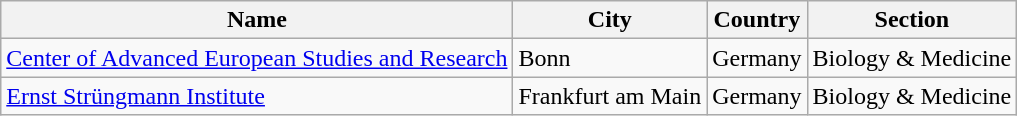<table class="wikitable sortable">
<tr>
<th>Name</th>
<th>City</th>
<th>Country</th>
<th>Section</th>
</tr>
<tr>
<td><a href='#'>Center of Advanced European Studies and Research</a></td>
<td>Bonn</td>
<td>Germany</td>
<td>Biology & Medicine</td>
</tr>
<tr>
<td><a href='#'>Ernst Strüngmann Institute</a></td>
<td>Frankfurt am Main</td>
<td>Germany</td>
<td>Biology & Medicine</td>
</tr>
</table>
